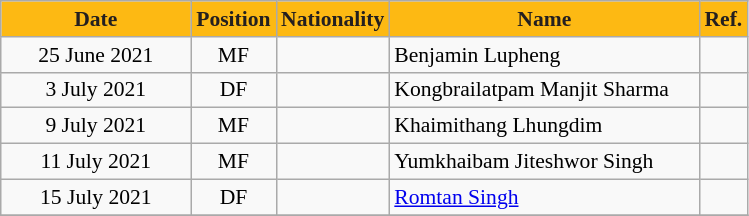<table class="wikitable"  style="text-align:center; font-size:90%; ">
<tr>
<th style="background:#FDB913; color:#231F20; width:120px;">Date</th>
<th style="background:#FDB913; color:#231F20; width:50px;">Position</th>
<th style="background:#FDB913; color:#231F20; width:50px;">Nationality</th>
<th style="background:#FDB913; color:#231F20; width:200px;">Name</th>
<th style="background:#FDB913; color:#231F20; width:25px;">Ref.</th>
</tr>
<tr>
<td>25 June 2021</td>
<td style="text-align:center;">MF</td>
<td style="text-align:center;"></td>
<td style="text-align:left;">Benjamin Lupheng</td>
<td></td>
</tr>
<tr>
<td>3 July 2021</td>
<td style="text-align:center;">DF</td>
<td style="text-align:center;"></td>
<td style="text-align:left;">Kongbrailatpam Manjit Sharma</td>
<td></td>
</tr>
<tr>
<td>9 July 2021</td>
<td style="text-align:center;">MF</td>
<td style="text-align:center;"></td>
<td style="text-align:left;">Khaimithang Lhungdim</td>
<td></td>
</tr>
<tr>
<td>11 July 2021</td>
<td style="text-align:center;">MF</td>
<td style="text-align:center;"></td>
<td style="text-align:left;">Yumkhaibam Jiteshwor Singh</td>
<td></td>
</tr>
<tr>
<td>15 July 2021</td>
<td style="text-align:center;">DF</td>
<td style="text-align:center;"></td>
<td style="text-align:left;"><a href='#'>Romtan Singh</a></td>
<td></td>
</tr>
<tr>
</tr>
</table>
